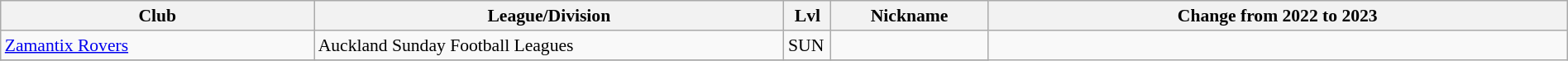<table class="wikitable sortable" width=100% style="font-size:90%">
<tr>
<th width=20%>Club</th>
<th width=30%>League/Division</th>
<th width=3%>Lvl</th>
<th width=10%>Nickname</th>
<th width=37%>Change from 2022 to 2023</th>
</tr>
<tr>
<td><a href='#'>Zamantix Rovers</a></td>
<td>Auckland Sunday Football Leagues</td>
<td>SUN</td>
<td></td>
</tr>
<tr>
</tr>
</table>
